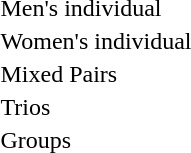<table>
<tr>
<td>Men's individual</td>
<td></td>
<td></td>
<td></td>
</tr>
<tr>
<td>Women's individual</td>
<td></td>
<td></td>
<td></td>
</tr>
<tr>
<td>Mixed Pairs</td>
<td></td>
<td></td>
<td></td>
</tr>
<tr>
<td>Trios</td>
<td></td>
<td></td>
<td></td>
</tr>
<tr>
<td>Groups</td>
<td></td>
<td></td>
<td></td>
</tr>
</table>
